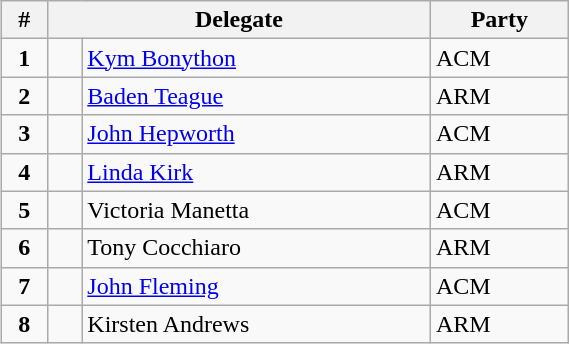<table class="wikitable" style="float:right;clear:right;width:30%">
<tr>
<th>#</th>
<th colspan="2">Delegate</th>
<th>Party</th>
</tr>
<tr>
<td align=center><strong>1</strong></td>
<td> </td>
<td><a href='#'>Kym Bonython</a></td>
<td>ACM</td>
</tr>
<tr>
<td align=center><strong>2</strong></td>
<td> </td>
<td><a href='#'>Baden Teague</a></td>
<td>ARM</td>
</tr>
<tr>
<td align=center><strong>3</strong></td>
<td> </td>
<td><a href='#'>John Hepworth</a></td>
<td>ACM</td>
</tr>
<tr>
<td align=center><strong>4</strong></td>
<td> </td>
<td><a href='#'>Linda Kirk</a></td>
<td>ARM</td>
</tr>
<tr>
<td align=center><strong>5</strong></td>
<td> </td>
<td>Victoria Manetta</td>
<td>ACM</td>
</tr>
<tr>
<td align=center><strong>6</strong></td>
<td> </td>
<td>Tony Cocchiaro</td>
<td>ARM</td>
</tr>
<tr>
<td align=center><strong>7</strong></td>
<td> </td>
<td><a href='#'>John Fleming</a></td>
<td>ACM</td>
</tr>
<tr>
<td align=center><strong>8</strong></td>
<td> </td>
<td>Kirsten Andrews</td>
<td>ARM</td>
</tr>
</table>
